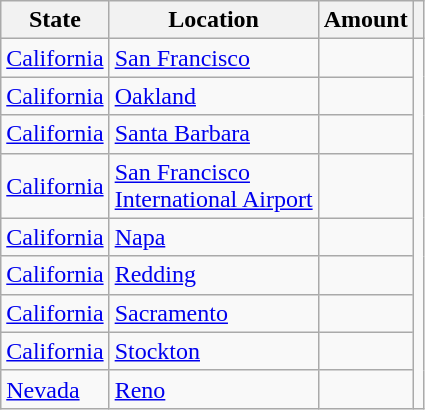<table class="wikitable">
<tr>
<th>State</th>
<th>Location</th>
<th>Amount</th>
<th></th>
</tr>
<tr>
<td><a href='#'>California</a></td>
<td><a href='#'>San Francisco</a></td>
<td></td>
<td rowspan=9></td>
</tr>
<tr>
<td><a href='#'>California</a></td>
<td><a href='#'>Oakland</a></td>
<td></td>
</tr>
<tr>
<td><a href='#'>California</a></td>
<td><a href='#'>Santa Barbara</a></td>
<td></td>
</tr>
<tr>
<td><a href='#'>California</a></td>
<td><a href='#'>San Francisco<br>International Airport</a></td>
<td></td>
</tr>
<tr>
<td><a href='#'>California</a></td>
<td><a href='#'>Napa</a></td>
<td></td>
</tr>
<tr>
<td><a href='#'>California</a></td>
<td><a href='#'>Redding</a></td>
<td></td>
</tr>
<tr>
<td><a href='#'>California</a></td>
<td><a href='#'>Sacramento</a></td>
<td></td>
</tr>
<tr>
<td><a href='#'>California</a></td>
<td><a href='#'>Stockton</a></td>
<td></td>
</tr>
<tr>
<td><a href='#'>Nevada</a></td>
<td><a href='#'>Reno</a></td>
<td></td>
</tr>
</table>
